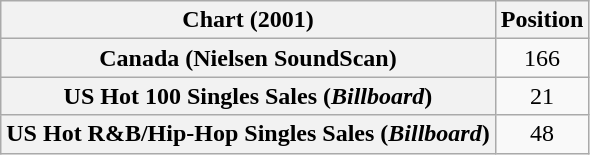<table class="wikitable sortable plainrowheaders" style="text-align:center">
<tr>
<th>Chart (2001)</th>
<th>Position</th>
</tr>
<tr>
<th scope="row">Canada (Nielsen SoundScan)</th>
<td>166</td>
</tr>
<tr>
<th scope="row">US Hot 100 Singles Sales (<em>Billboard</em>)</th>
<td>21</td>
</tr>
<tr>
<th scope="row">US Hot R&B/Hip-Hop Singles Sales (<em>Billboard</em>)</th>
<td>48</td>
</tr>
</table>
